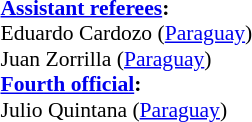<table width=50% style="font-size: 90%">
<tr>
<td><br><strong><a href='#'>Assistant referees</a>:</strong>
<br>Eduardo Cardozo (<a href='#'>Paraguay</a>)
<br>Juan Zorrilla (<a href='#'>Paraguay</a>)
<br><strong><a href='#'>Fourth official</a>:</strong>
<br>Julio Quintana (<a href='#'>Paraguay</a>)</td>
</tr>
</table>
